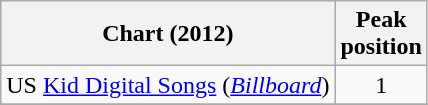<table class="wikitable sortable">
<tr>
<th scope="col">Chart (2012)</th>
<th scope="col">Peak<br>position</th>
</tr>
<tr>
<td>US <a href='#'>Kid Digital Songs</a> (<em><a href='#'>Billboard</a></em>)</td>
<td style="text-align:center;">1</td>
</tr>
<tr>
</tr>
</table>
